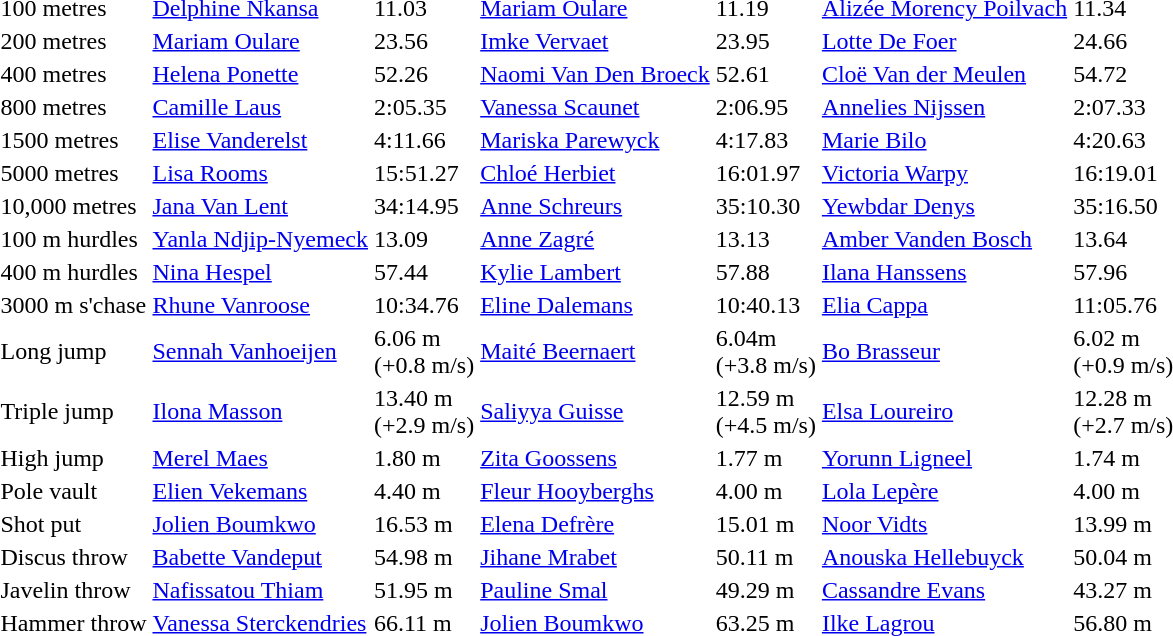<table>
<tr>
<td>100 metres</td>
<td><a href='#'>Delphine Nkansa</a></td>
<td>11.03</td>
<td><a href='#'>Mariam Oulare</a></td>
<td>11.19</td>
<td><a href='#'>Alizée Morency Poilvach</a></td>
<td>11.34</td>
</tr>
<tr>
<td>200 metres</td>
<td><a href='#'>Mariam Oulare</a></td>
<td>23.56</td>
<td><a href='#'>Imke Vervaet</a></td>
<td>23.95</td>
<td><a href='#'>Lotte De Foer</a></td>
<td>24.66</td>
</tr>
<tr>
<td>400 metres</td>
<td><a href='#'>Helena Ponette</a></td>
<td>52.26</td>
<td><a href='#'>Naomi Van Den Broeck</a></td>
<td>52.61</td>
<td><a href='#'>Cloë Van der Meulen</a></td>
<td>54.72</td>
</tr>
<tr>
<td>800 metres</td>
<td><a href='#'>Camille Laus</a></td>
<td>2:05.35</td>
<td><a href='#'>Vanessa Scaunet</a></td>
<td>2:06.95</td>
<td><a href='#'>Annelies Nijssen</a></td>
<td>2:07.33</td>
</tr>
<tr>
<td>1500 metres</td>
<td><a href='#'>Elise Vanderelst</a></td>
<td>4:11.66</td>
<td><a href='#'>Mariska Parewyck</a></td>
<td>4:17.83</td>
<td><a href='#'>Marie Bilo</a></td>
<td>4:20.63</td>
</tr>
<tr>
<td>5000 metres</td>
<td><a href='#'>Lisa Rooms</a></td>
<td>15:51.27</td>
<td><a href='#'>Chloé Herbiet</a></td>
<td>16:01.97</td>
<td><a href='#'>Victoria Warpy</a></td>
<td>16:19.01</td>
</tr>
<tr>
<td>10,000 metres</td>
<td><a href='#'>Jana Van Lent</a></td>
<td>34:14.95</td>
<td><a href='#'>Anne Schreurs</a></td>
<td>35:10.30</td>
<td><a href='#'>Yewbdar Denys</a></td>
<td>35:16.50</td>
</tr>
<tr>
<td>100 m hurdles</td>
<td><a href='#'>Yanla Ndjip-Nyemeck</a></td>
<td>13.09</td>
<td><a href='#'>Anne Zagré</a></td>
<td>13.13</td>
<td><a href='#'>Amber Vanden Bosch</a></td>
<td>13.64</td>
</tr>
<tr>
<td>400 m hurdles</td>
<td><a href='#'>Nina Hespel</a></td>
<td>57.44</td>
<td><a href='#'>Kylie Lambert</a></td>
<td>57.88</td>
<td><a href='#'>Ilana Hanssens</a></td>
<td>57.96</td>
</tr>
<tr>
<td>3000 m s'chase</td>
<td><a href='#'>Rhune Vanroose</a></td>
<td>10:34.76</td>
<td><a href='#'>Eline Dalemans</a></td>
<td>10:40.13</td>
<td><a href='#'>Elia Cappa</a></td>
<td>11:05.76</td>
</tr>
<tr>
<td>Long jump</td>
<td><a href='#'>Sennah Vanhoeijen</a></td>
<td>6.06 m<br>(+0.8 m/s)</td>
<td><a href='#'>Maité Beernaert</a></td>
<td>6.04m<br>(+3.8 m/s)</td>
<td><a href='#'>Bo Brasseur</a></td>
<td>6.02 m<br>(+0.9 m/s)</td>
</tr>
<tr>
<td>Triple jump</td>
<td><a href='#'>Ilona Masson</a></td>
<td>13.40 m<br>(+2.9 m/s)</td>
<td><a href='#'>Saliyya Guisse</a></td>
<td>12.59 m<br>(+4.5 m/s)</td>
<td><a href='#'>Elsa Loureiro</a></td>
<td>12.28 m<br>(+2.7 m/s)</td>
</tr>
<tr>
<td>High jump</td>
<td><a href='#'>Merel Maes</a></td>
<td>1.80 m</td>
<td><a href='#'>Zita Goossens</a></td>
<td>1.77 m</td>
<td><a href='#'>Yorunn Ligneel</a></td>
<td>1.74 m</td>
</tr>
<tr>
<td>Pole vault</td>
<td><a href='#'>Elien Vekemans</a></td>
<td>4.40 m</td>
<td><a href='#'>Fleur Hooyberghs</a></td>
<td>4.00 m</td>
<td><a href='#'>Lola Lepère</a></td>
<td>4.00 m</td>
</tr>
<tr>
<td>Shot put</td>
<td><a href='#'>Jolien Boumkwo</a></td>
<td>16.53 m</td>
<td><a href='#'>Elena Defrère</a></td>
<td>15.01 m</td>
<td><a href='#'>Noor Vidts</a></td>
<td>13.99 m</td>
</tr>
<tr>
<td>Discus throw</td>
<td><a href='#'>Babette Vandeput</a></td>
<td>54.98 m</td>
<td><a href='#'>Jihane Mrabet</a></td>
<td>50.11 m</td>
<td><a href='#'>Anouska Hellebuyck</a></td>
<td>50.04 m</td>
</tr>
<tr>
<td>Javelin throw</td>
<td><a href='#'>Nafissatou Thiam</a></td>
<td>51.95 m</td>
<td><a href='#'>Pauline Smal</a></td>
<td>49.29 m</td>
<td><a href='#'>Cassandre Evans</a></td>
<td>43.27 m</td>
</tr>
<tr>
<td>Hammer throw</td>
<td><a href='#'>Vanessa Sterckendries</a></td>
<td>66.11 m</td>
<td><a href='#'>Jolien Boumkwo</a></td>
<td>63.25 m</td>
<td><a href='#'>Ilke Lagrou</a></td>
<td>56.80 m</td>
</tr>
</table>
